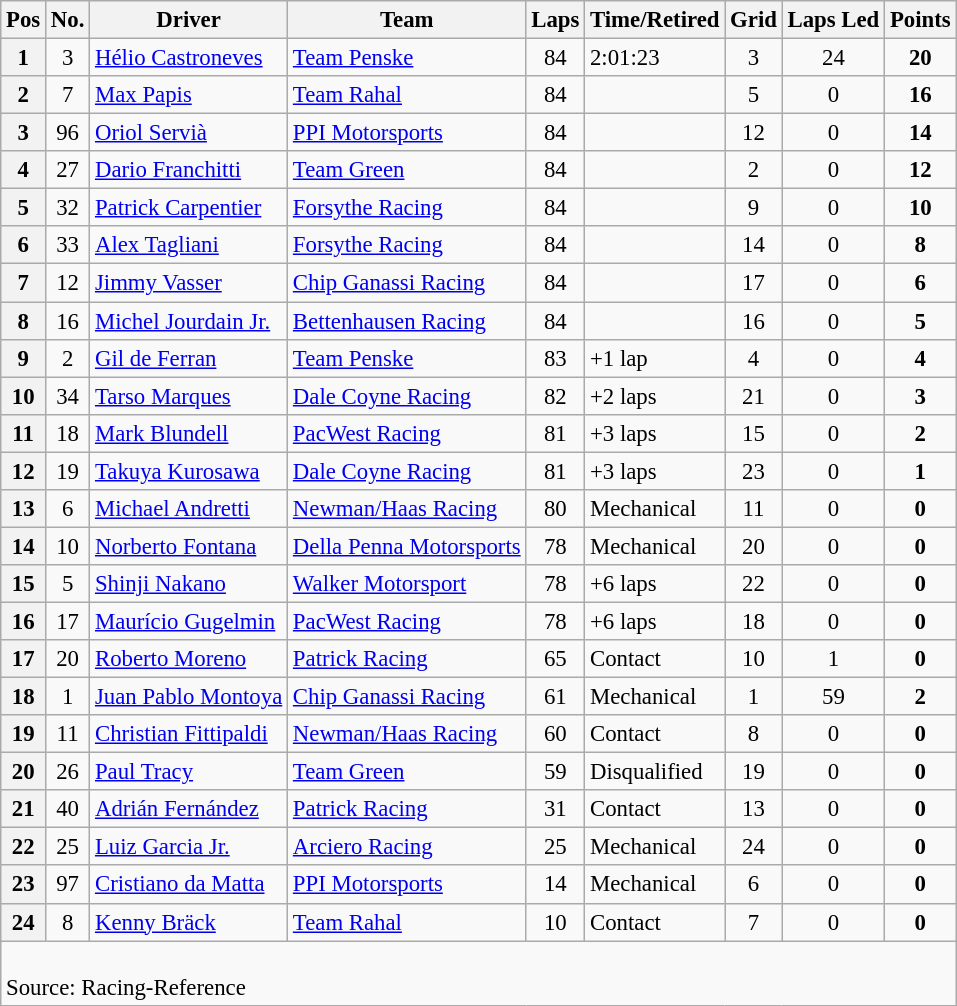<table class="wikitable" style="font-size: 95%">
<tr>
<th scope="col">Pos</th>
<th scope="col">No.</th>
<th scope="col">Driver</th>
<th scope="col">Team</th>
<th scope="col">Laps</th>
<th scope="col">Time/Retired</th>
<th scope="col">Grid</th>
<th scope="col">Laps Led</th>
<th scope="col">Points</th>
</tr>
<tr>
<th scope="row">1</th>
<td style="text-align:center;">3</td>
<td><a href='#'>Hélio Castroneves</a></td>
<td><a href='#'>Team Penske</a></td>
<td align=center>84</td>
<td align=left>2:01:23</td>
<td align=center>3</td>
<td align=center>24</td>
<td align=center><strong>20</strong></td>
</tr>
<tr>
<th scope="row">2</th>
<td style="text-align:center;">7</td>
<td><a href='#'>Max Papis</a></td>
<td><a href='#'>Team Rahal</a></td>
<td align=center>84</td>
<td align=left></td>
<td align=center>5</td>
<td align=center>0</td>
<td align=center><strong>16</strong></td>
</tr>
<tr>
<th scope="row">3</th>
<td style="text-align:center;">96</td>
<td><a href='#'>Oriol Servià</a></td>
<td><a href='#'>PPI Motorsports</a></td>
<td align=center>84</td>
<td align=left></td>
<td align=center>12</td>
<td align=center>0</td>
<td align=center><strong>14</strong></td>
</tr>
<tr>
<th scope="row">4</th>
<td style="text-align:center;">27</td>
<td><a href='#'>Dario Franchitti</a></td>
<td><a href='#'>Team Green</a></td>
<td align=center>84</td>
<td align=left></td>
<td align=center>2</td>
<td align=center>0</td>
<td align=center><strong>12</strong></td>
</tr>
<tr>
<th scope="row">5</th>
<td style="text-align:center;">32</td>
<td><a href='#'>Patrick Carpentier</a></td>
<td><a href='#'>Forsythe Racing</a></td>
<td align=center>84</td>
<td align=left></td>
<td align=center>9</td>
<td align=center>0</td>
<td align=center><strong>10</strong></td>
</tr>
<tr>
<th scope="row">6</th>
<td style="text-align:center;">33</td>
<td><a href='#'>Alex Tagliani</a></td>
<td><a href='#'>Forsythe Racing</a></td>
<td align=center>84</td>
<td align=left></td>
<td align=center>14</td>
<td align=center>0</td>
<td align=center><strong>8</strong></td>
</tr>
<tr>
<th scope="row">7</th>
<td style="text-align:center;">12</td>
<td><a href='#'>Jimmy Vasser</a></td>
<td><a href='#'>Chip Ganassi Racing</a></td>
<td align=center>84</td>
<td align=left></td>
<td align=center>17</td>
<td align=center>0</td>
<td align=center><strong>6</strong></td>
</tr>
<tr>
<th scope="row">8</th>
<td style="text-align:center;">16</td>
<td><a href='#'>Michel Jourdain Jr.</a></td>
<td><a href='#'>Bettenhausen Racing</a></td>
<td align=center>84</td>
<td align=left></td>
<td align=center>16</td>
<td align=center>0</td>
<td align=center><strong>5</strong></td>
</tr>
<tr>
<th scope="row">9</th>
<td style="text-align:center;">2</td>
<td><a href='#'>Gil de Ferran</a></td>
<td><a href='#'>Team Penske</a></td>
<td align=center>83</td>
<td align=left>+1 lap</td>
<td align=center>4</td>
<td align=center>0</td>
<td align=center><strong>4</strong></td>
</tr>
<tr>
<th scope="row">10</th>
<td style="text-align:center;">34</td>
<td><a href='#'>Tarso Marques</a></td>
<td><a href='#'>Dale Coyne Racing</a></td>
<td align=center>82</td>
<td align=left>+2 laps</td>
<td align=center>21</td>
<td align=center>0</td>
<td align=center><strong>3</strong></td>
</tr>
<tr>
<th scope="row">11</th>
<td style="text-align:center;">18</td>
<td><a href='#'>Mark Blundell</a></td>
<td><a href='#'>PacWest Racing</a></td>
<td align=center>81</td>
<td align=left>+3 laps</td>
<td align=center>15</td>
<td align=center>0</td>
<td align=center><strong>2</strong></td>
</tr>
<tr>
<th scope="row">12</th>
<td style="text-align:center;">19</td>
<td><a href='#'>Takuya Kurosawa</a></td>
<td><a href='#'>Dale Coyne Racing</a></td>
<td align=center>81</td>
<td align=left>+3 laps</td>
<td align=center>23</td>
<td align=center>0</td>
<td align=center><strong>1</strong></td>
</tr>
<tr>
<th scope="row">13</th>
<td style="text-align:center;">6</td>
<td><a href='#'>Michael Andretti</a></td>
<td><a href='#'>Newman/Haas Racing</a></td>
<td align=center>80</td>
<td align=left>Mechanical</td>
<td align=center>11</td>
<td align=center>0</td>
<td align=center><strong>0</strong></td>
</tr>
<tr>
<th scope="row">14</th>
<td style="text-align:center;">10</td>
<td><a href='#'>Norberto Fontana</a></td>
<td><a href='#'>Della Penna Motorsports</a></td>
<td align=center>78</td>
<td align=left>Mechanical</td>
<td align=center>20</td>
<td align=center>0</td>
<td align=center><strong>0</strong></td>
</tr>
<tr>
<th scope="row">15</th>
<td style="text-align:center;">5</td>
<td><a href='#'>Shinji Nakano</a></td>
<td><a href='#'>Walker Motorsport</a></td>
<td align=center>78</td>
<td align=left>+6 laps</td>
<td align=center>22</td>
<td align=center>0</td>
<td align=center><strong>0</strong></td>
</tr>
<tr>
<th scope="row">16</th>
<td style="text-align:center;">17</td>
<td><a href='#'>Maurício Gugelmin</a></td>
<td><a href='#'>PacWest Racing</a></td>
<td align=center>78</td>
<td align=left>+6 laps</td>
<td align=center>18</td>
<td align=center>0</td>
<td align=center><strong>0</strong></td>
</tr>
<tr>
<th scope="row">17</th>
<td style="text-align:center;">20</td>
<td><a href='#'>Roberto Moreno</a></td>
<td><a href='#'>Patrick Racing</a></td>
<td align=center>65</td>
<td align=left>Contact</td>
<td align=center>10</td>
<td align=center>1</td>
<td align=center><strong>0</strong></td>
</tr>
<tr>
<th scope="row">18</th>
<td style="text-align:center;">1</td>
<td><a href='#'>Juan Pablo Montoya</a></td>
<td><a href='#'>Chip Ganassi Racing</a></td>
<td align=center>61</td>
<td align=left>Mechanical</td>
<td align=center>1</td>
<td align=center>59</td>
<td align=center><strong>2</strong></td>
</tr>
<tr>
<th scope="row">19</th>
<td style="text-align:center;">11</td>
<td><a href='#'>Christian Fittipaldi</a></td>
<td><a href='#'>Newman/Haas Racing</a></td>
<td align=center>60</td>
<td align=left>Contact</td>
<td align=center>8</td>
<td align=center>0</td>
<td align=center><strong>0</strong></td>
</tr>
<tr>
<th scope="row">20</th>
<td style="text-align:center;">26</td>
<td><a href='#'>Paul Tracy</a></td>
<td><a href='#'>Team Green</a></td>
<td align=center>59</td>
<td align=left>Disqualified</td>
<td align=center>19</td>
<td align=center>0</td>
<td align=center><strong>0</strong></td>
</tr>
<tr>
<th scope="row">21</th>
<td style="text-align:center;">40</td>
<td><a href='#'>Adrián Fernández</a></td>
<td><a href='#'>Patrick Racing</a></td>
<td align=center>31</td>
<td align=left>Contact</td>
<td align=center>13</td>
<td align=center>0</td>
<td align=center><strong>0</strong></td>
</tr>
<tr>
<th scope="row">22</th>
<td style="text-align:center;">25</td>
<td><a href='#'>Luiz Garcia Jr.</a></td>
<td><a href='#'>Arciero Racing</a></td>
<td align=center>25</td>
<td align=left>Mechanical</td>
<td align=center>24</td>
<td align=center>0</td>
<td align=center><strong>0</strong></td>
</tr>
<tr>
<th scope="row">23</th>
<td style="text-align:center;">97</td>
<td><a href='#'>Cristiano da Matta</a></td>
<td><a href='#'>PPI Motorsports</a></td>
<td align=center>14</td>
<td align=left>Mechanical</td>
<td align=center>6</td>
<td align=center>0</td>
<td align=center><strong>0</strong></td>
</tr>
<tr>
<th scope="row">24</th>
<td style="text-align:center;">8</td>
<td><a href='#'>Kenny Bräck</a></td>
<td><a href='#'>Team Rahal</a></td>
<td align=center>10</td>
<td align=left>Contact</td>
<td align=center>7</td>
<td align=center>0</td>
<td align=center><strong>0</strong></td>
</tr>
<tr class="sortbottom">
<td colspan=9><br>Source: Racing-Reference</td>
</tr>
</table>
